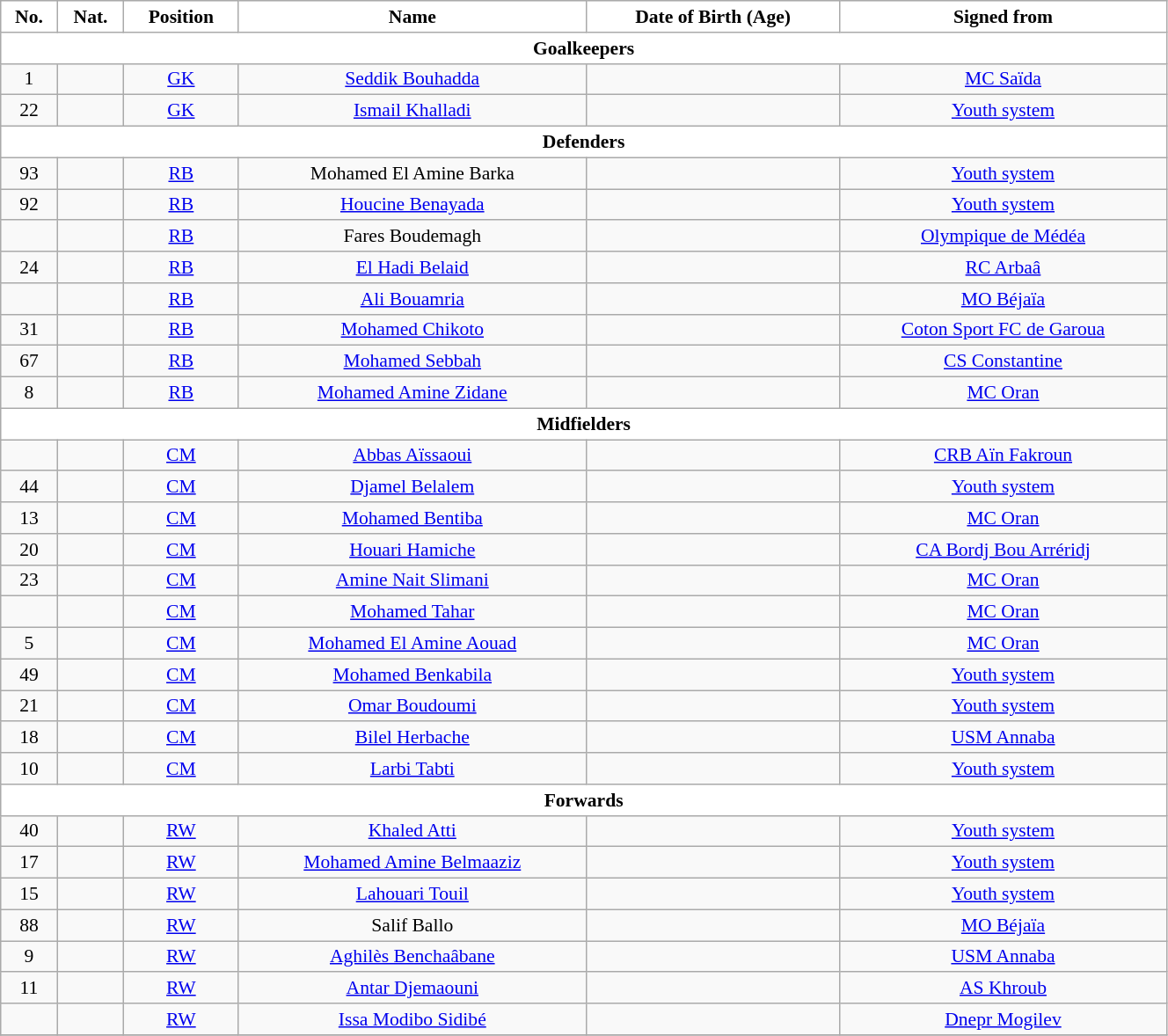<table class="wikitable" style="text-align:center; font-size:90%; width:70%">
<tr>
<th style="background:white; color:black; text-align:center;">No.</th>
<th style="background:white; color:black; text-align:center;">Nat.</th>
<th style="background:white; color:black; text-align:center;">Position</th>
<th style="background:white; color:black; text-align:center;">Name</th>
<th style="background:white; color:black; text-align:center;">Date of Birth (Age)</th>
<th style="background:white; color:black; text-align:center;">Signed from</th>
</tr>
<tr>
<th colspan="10" style="background:white; color:black; text-align:center">Goalkeepers</th>
</tr>
<tr>
<td>1</td>
<td></td>
<td><a href='#'>GK</a></td>
<td><a href='#'>Seddik Bouhadda</a></td>
<td></td>
<td> <a href='#'>MC Saïda</a></td>
</tr>
<tr>
<td>22</td>
<td></td>
<td><a href='#'>GK</a></td>
<td><a href='#'>Ismail Khalladi</a></td>
<td></td>
<td><a href='#'>Youth system</a></td>
</tr>
<tr>
<th colspan="10" style="background:white; color:black; text-align:center">Defenders</th>
</tr>
<tr>
<td>93</td>
<td></td>
<td><a href='#'>RB</a></td>
<td>Mohamed El Amine Barka</td>
<td></td>
<td><a href='#'>Youth system</a></td>
</tr>
<tr>
<td>92</td>
<td></td>
<td><a href='#'>RB</a></td>
<td><a href='#'>Houcine Benayada</a></td>
<td></td>
<td><a href='#'>Youth system</a></td>
</tr>
<tr>
<td></td>
<td></td>
<td><a href='#'>RB</a></td>
<td>Fares Boudemagh</td>
<td></td>
<td> <a href='#'>Olympique de Médéa</a></td>
</tr>
<tr>
<td>24</td>
<td></td>
<td><a href='#'>RB</a></td>
<td><a href='#'>El Hadi Belaid</a></td>
<td></td>
<td> <a href='#'>RC Arbaâ</a></td>
</tr>
<tr>
<td></td>
<td></td>
<td><a href='#'>RB</a></td>
<td><a href='#'>Ali Bouamria</a></td>
<td></td>
<td> <a href='#'>MO Béjaïa</a></td>
</tr>
<tr>
<td>31</td>
<td></td>
<td><a href='#'>RB</a></td>
<td><a href='#'>Mohamed Chikoto</a></td>
<td></td>
<td> <a href='#'>Coton Sport FC de Garoua</a></td>
</tr>
<tr>
<td>67</td>
<td></td>
<td><a href='#'>RB</a></td>
<td><a href='#'>Mohamed Sebbah</a></td>
<td></td>
<td> <a href='#'>CS Constantine</a></td>
</tr>
<tr>
<td>8</td>
<td></td>
<td><a href='#'>RB</a></td>
<td><a href='#'>Mohamed Amine Zidane</a></td>
<td></td>
<td> <a href='#'>MC Oran</a></td>
</tr>
<tr>
<th colspan="10" style="background:white; color:black; text-align:center">Midfielders</th>
</tr>
<tr>
<td></td>
<td></td>
<td><a href='#'>CM</a></td>
<td><a href='#'>Abbas Aïssaoui</a></td>
<td></td>
<td> <a href='#'>CRB Aïn Fakroun</a></td>
</tr>
<tr>
<td>44</td>
<td></td>
<td><a href='#'>CM</a></td>
<td><a href='#'>Djamel Belalem</a></td>
<td></td>
<td><a href='#'>Youth system</a></td>
</tr>
<tr>
<td>13</td>
<td></td>
<td><a href='#'>CM</a></td>
<td><a href='#'>Mohamed Bentiba</a></td>
<td></td>
<td> <a href='#'>MC Oran</a></td>
</tr>
<tr>
<td>20</td>
<td></td>
<td><a href='#'>CM</a></td>
<td><a href='#'>Houari Hamiche</a></td>
<td></td>
<td> <a href='#'>CA Bordj Bou Arréridj</a></td>
</tr>
<tr>
<td>23</td>
<td></td>
<td><a href='#'>CM</a></td>
<td><a href='#'>Amine Nait Slimani</a></td>
<td></td>
<td> <a href='#'>MC Oran</a></td>
</tr>
<tr>
<td></td>
<td></td>
<td><a href='#'>CM</a></td>
<td><a href='#'>Mohamed Tahar</a></td>
<td></td>
<td> <a href='#'>MC Oran</a></td>
</tr>
<tr>
<td>5</td>
<td></td>
<td><a href='#'>CM</a></td>
<td><a href='#'>Mohamed El Amine Aouad</a></td>
<td></td>
<td> <a href='#'>MC Oran</a></td>
</tr>
<tr>
<td>49</td>
<td></td>
<td><a href='#'>CM</a></td>
<td><a href='#'>Mohamed Benkabila</a></td>
<td></td>
<td><a href='#'>Youth system</a></td>
</tr>
<tr>
<td>21</td>
<td></td>
<td><a href='#'>CM</a></td>
<td><a href='#'>Omar Boudoumi</a></td>
<td></td>
<td><a href='#'>Youth system</a></td>
</tr>
<tr>
<td>18</td>
<td></td>
<td><a href='#'>CM</a></td>
<td><a href='#'>Bilel Herbache</a></td>
<td></td>
<td> <a href='#'>USM Annaba</a></td>
</tr>
<tr>
<td>10</td>
<td></td>
<td><a href='#'>CM</a></td>
<td><a href='#'>Larbi Tabti</a></td>
<td></td>
<td><a href='#'>Youth system</a></td>
</tr>
<tr>
<th colspan="10" style="background:white; color:black; text-align:center">Forwards</th>
</tr>
<tr>
<td>40</td>
<td></td>
<td><a href='#'>RW</a></td>
<td><a href='#'>Khaled Atti</a></td>
<td></td>
<td><a href='#'>Youth system</a></td>
</tr>
<tr>
<td>17</td>
<td></td>
<td><a href='#'>RW</a></td>
<td><a href='#'>Mohamed Amine Belmaaziz</a></td>
<td></td>
<td><a href='#'>Youth system</a></td>
</tr>
<tr>
<td>15</td>
<td></td>
<td><a href='#'>RW</a></td>
<td><a href='#'>Lahouari Touil</a></td>
<td></td>
<td><a href='#'>Youth system</a></td>
</tr>
<tr>
<td>88</td>
<td></td>
<td><a href='#'>RW</a></td>
<td>Salif Ballo</td>
<td></td>
<td> <a href='#'>MO Béjaïa</a></td>
</tr>
<tr>
<td>9</td>
<td></td>
<td><a href='#'>RW</a></td>
<td><a href='#'>Aghilès Benchaâbane</a></td>
<td></td>
<td> <a href='#'>USM Annaba</a></td>
</tr>
<tr>
<td>11</td>
<td></td>
<td><a href='#'>RW</a></td>
<td><a href='#'>Antar Djemaouni</a></td>
<td></td>
<td> <a href='#'>AS Khroub</a></td>
</tr>
<tr>
<td></td>
<td></td>
<td><a href='#'>RW</a></td>
<td><a href='#'>Issa Modibo Sidibé</a></td>
<td></td>
<td> <a href='#'>Dnepr Mogilev</a></td>
</tr>
<tr>
</tr>
</table>
